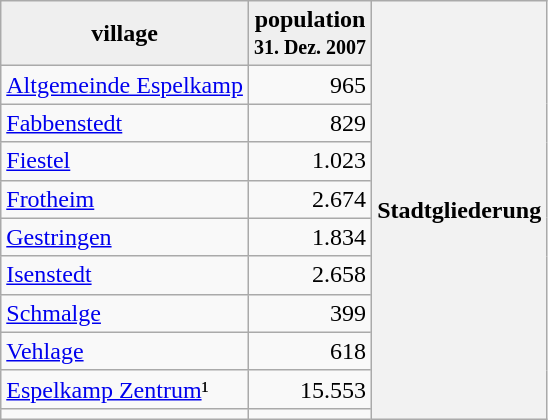<table class="wikitable">
<tr>
<th style="background:#efefef;">village</th>
<th style="background:#efefef;">population<br><small>31. Dez. 2007</small></th>
<th rowspan="11"><strong>Stadtgliederung </strong> </th>
</tr>
<tr ---->
<td><a href='#'>Altgemeinde Espelkamp</a></td>
<td align="right">965</td>
</tr>
<tr ---->
<td><a href='#'>Fabbenstedt</a></td>
<td align="right">829</td>
</tr>
<tr ---->
<td><a href='#'>Fiestel</a></td>
<td align="right">1.023</td>
</tr>
<tr ---->
<td><a href='#'>Frotheim</a></td>
<td align="right">2.674</td>
</tr>
<tr ---->
<td><a href='#'>Gestringen</a></td>
<td align="right">1.834</td>
</tr>
<tr ---->
<td><a href='#'>Isenstedt</a></td>
<td align="right">2.658</td>
</tr>
<tr ---->
<td><a href='#'>Schmalge</a></td>
<td align="right">399</td>
</tr>
<tr ---->
<td><a href='#'>Vehlage</a></td>
<td align="right">618</td>
</tr>
<tr ---->
<td><a href='#'>Espelkamp Zentrum</a>¹</td>
<td align="right">15.553</td>
</tr>
<tr ---->
<td></td>
<td></td>
</tr>
</table>
